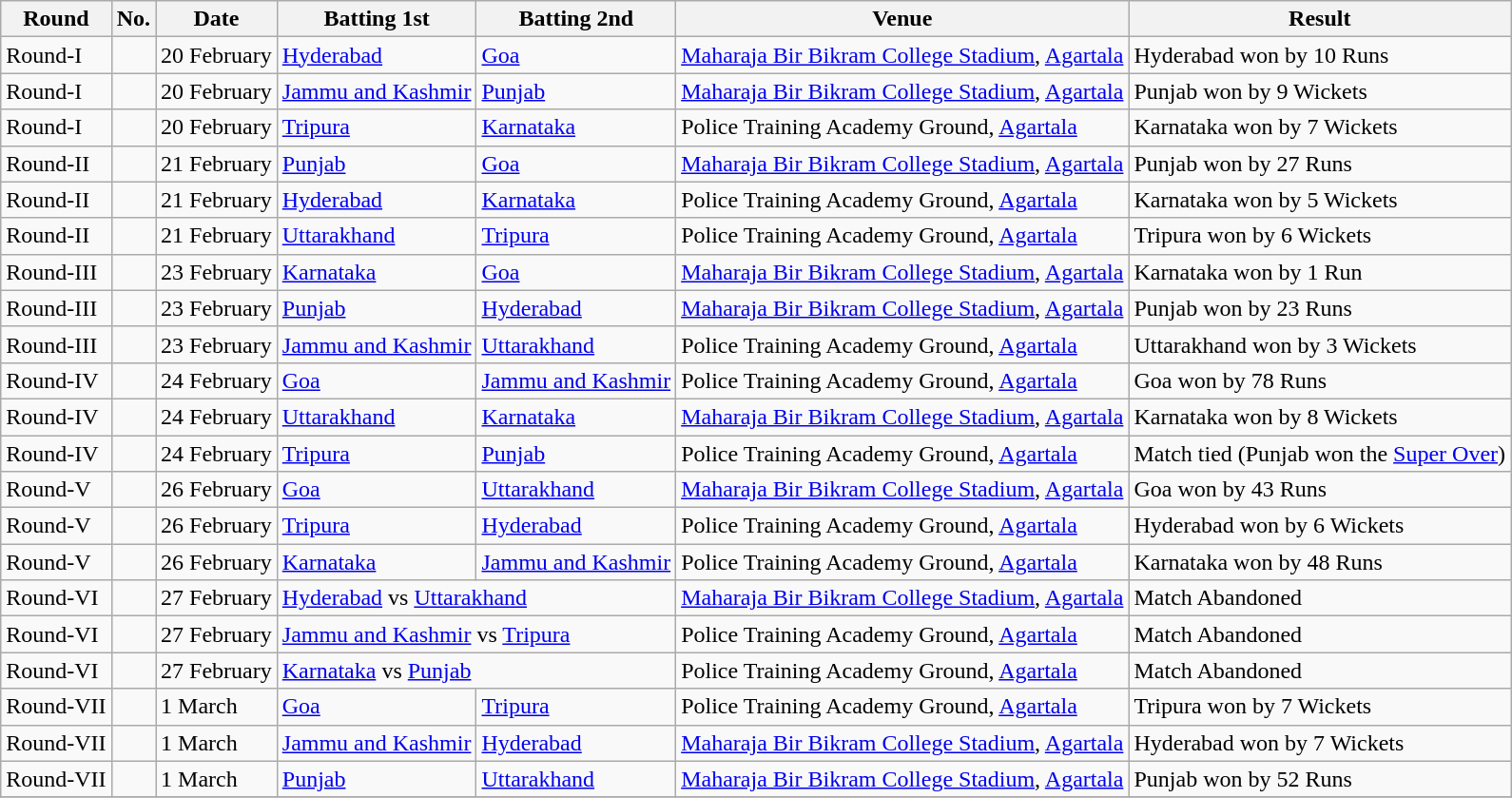<table class="wikitable collapsible sortable collapsed">
<tr>
<th>Round</th>
<th>No.</th>
<th>Date</th>
<th>Batting 1st</th>
<th>Batting 2nd</th>
<th>Venue</th>
<th>Result</th>
</tr>
<tr>
<td>Round-I</td>
<td></td>
<td>20 February</td>
<td><a href='#'>Hyderabad</a></td>
<td><a href='#'>Goa</a></td>
<td><a href='#'>Maharaja Bir Bikram College Stadium</a>, <a href='#'>Agartala</a></td>
<td>Hyderabad won by 10 Runs</td>
</tr>
<tr>
<td>Round-I</td>
<td></td>
<td>20 February</td>
<td><a href='#'>Jammu and Kashmir</a></td>
<td><a href='#'>Punjab</a></td>
<td><a href='#'>Maharaja Bir Bikram College Stadium</a>, <a href='#'>Agartala</a></td>
<td>Punjab won by 9 Wickets</td>
</tr>
<tr>
<td>Round-I</td>
<td></td>
<td>20 February</td>
<td><a href='#'>Tripura</a></td>
<td><a href='#'>Karnataka</a></td>
<td>Police Training Academy Ground, <a href='#'>Agartala</a></td>
<td>Karnataka won by 7 Wickets</td>
</tr>
<tr>
<td>Round-II</td>
<td></td>
<td>21 February</td>
<td><a href='#'>Punjab</a></td>
<td><a href='#'>Goa</a></td>
<td><a href='#'>Maharaja Bir Bikram College Stadium</a>, <a href='#'>Agartala</a></td>
<td>Punjab won by 27 Runs</td>
</tr>
<tr>
<td>Round-II</td>
<td></td>
<td>21 February</td>
<td><a href='#'>Hyderabad</a></td>
<td><a href='#'>Karnataka</a></td>
<td>Police Training Academy Ground, <a href='#'>Agartala</a></td>
<td>Karnataka won by 5 Wickets</td>
</tr>
<tr>
<td>Round-II</td>
<td></td>
<td>21 February</td>
<td><a href='#'>Uttarakhand</a></td>
<td><a href='#'>Tripura</a></td>
<td>Police Training Academy Ground, <a href='#'>Agartala</a></td>
<td>Tripura won by 6 Wickets</td>
</tr>
<tr>
<td>Round-III</td>
<td></td>
<td>23 February</td>
<td><a href='#'>Karnataka</a></td>
<td><a href='#'>Goa</a></td>
<td><a href='#'>Maharaja Bir Bikram College Stadium</a>, <a href='#'>Agartala</a></td>
<td>Karnataka won by 1 Run</td>
</tr>
<tr>
<td>Round-III</td>
<td></td>
<td>23 February</td>
<td><a href='#'>Punjab</a></td>
<td><a href='#'>Hyderabad</a></td>
<td><a href='#'>Maharaja Bir Bikram College Stadium</a>, <a href='#'>Agartala</a></td>
<td>Punjab won by 23 Runs</td>
</tr>
<tr>
<td>Round-III</td>
<td></td>
<td>23 February</td>
<td><a href='#'>Jammu and Kashmir</a></td>
<td><a href='#'>Uttarakhand</a></td>
<td>Police Training Academy Ground, <a href='#'>Agartala</a></td>
<td>Uttarakhand won by 3 Wickets</td>
</tr>
<tr>
<td>Round-IV</td>
<td></td>
<td>24 February</td>
<td><a href='#'>Goa</a></td>
<td><a href='#'>Jammu and Kashmir</a></td>
<td>Police Training Academy Ground, <a href='#'>Agartala</a></td>
<td>Goa won by 78 Runs</td>
</tr>
<tr>
<td>Round-IV</td>
<td></td>
<td>24 February</td>
<td><a href='#'>Uttarakhand</a></td>
<td><a href='#'>Karnataka</a></td>
<td><a href='#'>Maharaja Bir Bikram College Stadium</a>, <a href='#'>Agartala</a></td>
<td>Karnataka won by 8 Wickets</td>
</tr>
<tr>
<td>Round-IV</td>
<td></td>
<td>24 February</td>
<td><a href='#'>Tripura</a></td>
<td><a href='#'>Punjab</a></td>
<td>Police Training Academy Ground, <a href='#'>Agartala</a></td>
<td>Match tied (Punjab won the <a href='#'>Super Over</a>)</td>
</tr>
<tr>
<td>Round-V</td>
<td></td>
<td>26 February</td>
<td><a href='#'>Goa</a></td>
<td><a href='#'>Uttarakhand</a></td>
<td><a href='#'>Maharaja Bir Bikram College Stadium</a>, <a href='#'>Agartala</a></td>
<td>Goa won by 43 Runs</td>
</tr>
<tr>
<td>Round-V</td>
<td></td>
<td>26 February</td>
<td><a href='#'>Tripura</a></td>
<td><a href='#'>Hyderabad</a></td>
<td>Police Training Academy Ground, <a href='#'>Agartala</a></td>
<td>Hyderabad won by 6 Wickets</td>
</tr>
<tr>
<td>Round-V</td>
<td></td>
<td>26 February</td>
<td><a href='#'>Karnataka</a></td>
<td><a href='#'>Jammu and Kashmir</a></td>
<td>Police Training Academy Ground, <a href='#'>Agartala</a></td>
<td>Karnataka won by 48 Runs</td>
</tr>
<tr>
<td>Round-VI</td>
<td></td>
<td>27 February</td>
<td colspan="2"><a href='#'>Hyderabad</a> vs <a href='#'>Uttarakhand</a></td>
<td><a href='#'>Maharaja Bir Bikram College Stadium</a>, <a href='#'>Agartala</a></td>
<td>Match Abandoned</td>
</tr>
<tr>
<td>Round-VI</td>
<td></td>
<td>27 February</td>
<td colspan="2"><a href='#'>Jammu and Kashmir</a> vs <a href='#'>Tripura</a></td>
<td>Police Training Academy Ground, <a href='#'>Agartala</a></td>
<td>Match Abandoned</td>
</tr>
<tr>
<td>Round-VI</td>
<td></td>
<td>27 February</td>
<td colspan="2"><a href='#'>Karnataka</a> vs <a href='#'>Punjab</a></td>
<td>Police Training Academy Ground, <a href='#'>Agartala</a></td>
<td>Match Abandoned</td>
</tr>
<tr>
<td>Round-VII</td>
<td></td>
<td>1 March</td>
<td><a href='#'>Goa</a></td>
<td><a href='#'>Tripura</a></td>
<td>Police Training Academy Ground, <a href='#'>Agartala</a></td>
<td>Tripura won by 7 Wickets</td>
</tr>
<tr>
<td>Round-VII</td>
<td></td>
<td>1 March</td>
<td><a href='#'>Jammu and Kashmir</a></td>
<td><a href='#'>Hyderabad</a></td>
<td><a href='#'>Maharaja Bir Bikram College Stadium</a>, <a href='#'>Agartala</a></td>
<td>Hyderabad won by 7 Wickets</td>
</tr>
<tr>
<td>Round-VII</td>
<td></td>
<td>1 March</td>
<td><a href='#'>Punjab</a></td>
<td><a href='#'>Uttarakhand</a></td>
<td><a href='#'>Maharaja Bir Bikram College Stadium</a>, <a href='#'>Agartala</a></td>
<td>Punjab won by 52 Runs</td>
</tr>
<tr>
</tr>
</table>
